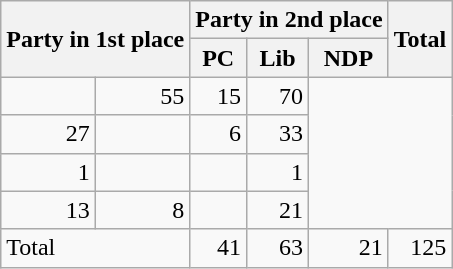<table class="wikitable" style="text-align:right;">
<tr>
<th rowspan="2" colspan="2" style="text-align:left;">Party in 1st place</th>
<th colspan="3">Party in 2nd place</th>
<th rowspan="2">Total</th>
</tr>
<tr>
<th>PC</th>
<th>Lib</th>
<th>NDP</th>
</tr>
<tr>
<td></td>
<td>55</td>
<td>15</td>
<td>70</td>
</tr>
<tr>
<td>27</td>
<td></td>
<td>6</td>
<td>33</td>
</tr>
<tr>
<td>1</td>
<td></td>
<td></td>
<td>1</td>
</tr>
<tr>
<td>13</td>
<td>8</td>
<td></td>
<td>21</td>
</tr>
<tr>
<td colspan="2" style="text-align:left;">Total</td>
<td>41</td>
<td>63</td>
<td>21</td>
<td>125</td>
</tr>
</table>
